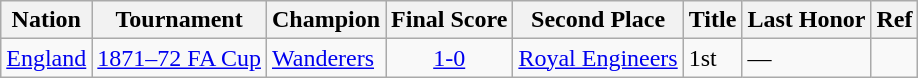<table class="wikitable">
<tr>
<th>Nation</th>
<th>Tournament</th>
<th>Champion</th>
<th>Final Score</th>
<th>Second Place</th>
<th>Title</th>
<th>Last Honor</th>
<th>Ref</th>
</tr>
<tr>
<td> <a href='#'>England</a></td>
<td><a href='#'>1871–72 FA Cup</a></td>
<td><a href='#'>Wanderers</a></td>
<td align="center"><a href='#'>1-0</a></td>
<td><a href='#'>Royal Engineers</a></td>
<td>1st</td>
<td>—</td>
<td></td>
</tr>
</table>
